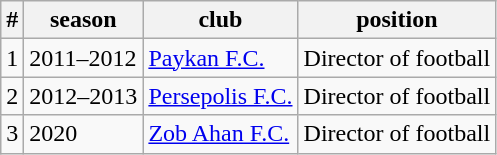<table class="wikitable">
<tr>
<th>#</th>
<th>season</th>
<th>club</th>
<th>position</th>
</tr>
<tr>
<td>1</td>
<td>2011–2012</td>
<td><a href='#'>Paykan F.C.</a></td>
<td>Director of football</td>
</tr>
<tr>
<td>2</td>
<td>2012–2013</td>
<td><a href='#'>Persepolis F.C.</a></td>
<td>Director of football</td>
</tr>
<tr>
<td>3</td>
<td>2020</td>
<td><a href='#'>Zob Ahan F.C.</a></td>
<td>Director of football</td>
</tr>
</table>
